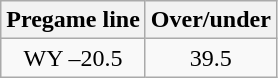<table class="wikitable">
<tr align="center">
<th style=>Pregame line</th>
<th style=>Over/under</th>
</tr>
<tr align="center">
<td>WY –20.5</td>
<td>39.5</td>
</tr>
</table>
